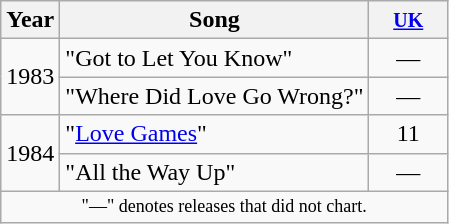<table class="wikitable">
<tr>
<th>Year</th>
<th>Song</th>
<th style="width:45px;"><small><a href='#'>UK</a></small><br></th>
</tr>
<tr>
<td rowspan="2">1983</td>
<td>"Got to Let You Know"</td>
<td align=center>—</td>
</tr>
<tr>
<td>"Where Did Love Go Wrong?"</td>
<td align=center>—</td>
</tr>
<tr>
<td rowspan="2">1984</td>
<td>"<a href='#'>Love Games</a>"</td>
<td align=center>11</td>
</tr>
<tr>
<td>"All the Way Up"</td>
<td align=center>—</td>
</tr>
<tr>
<td colspan="7" style="text-align:center; font-size:9pt;">"—" denotes releases that did not chart.</td>
</tr>
</table>
